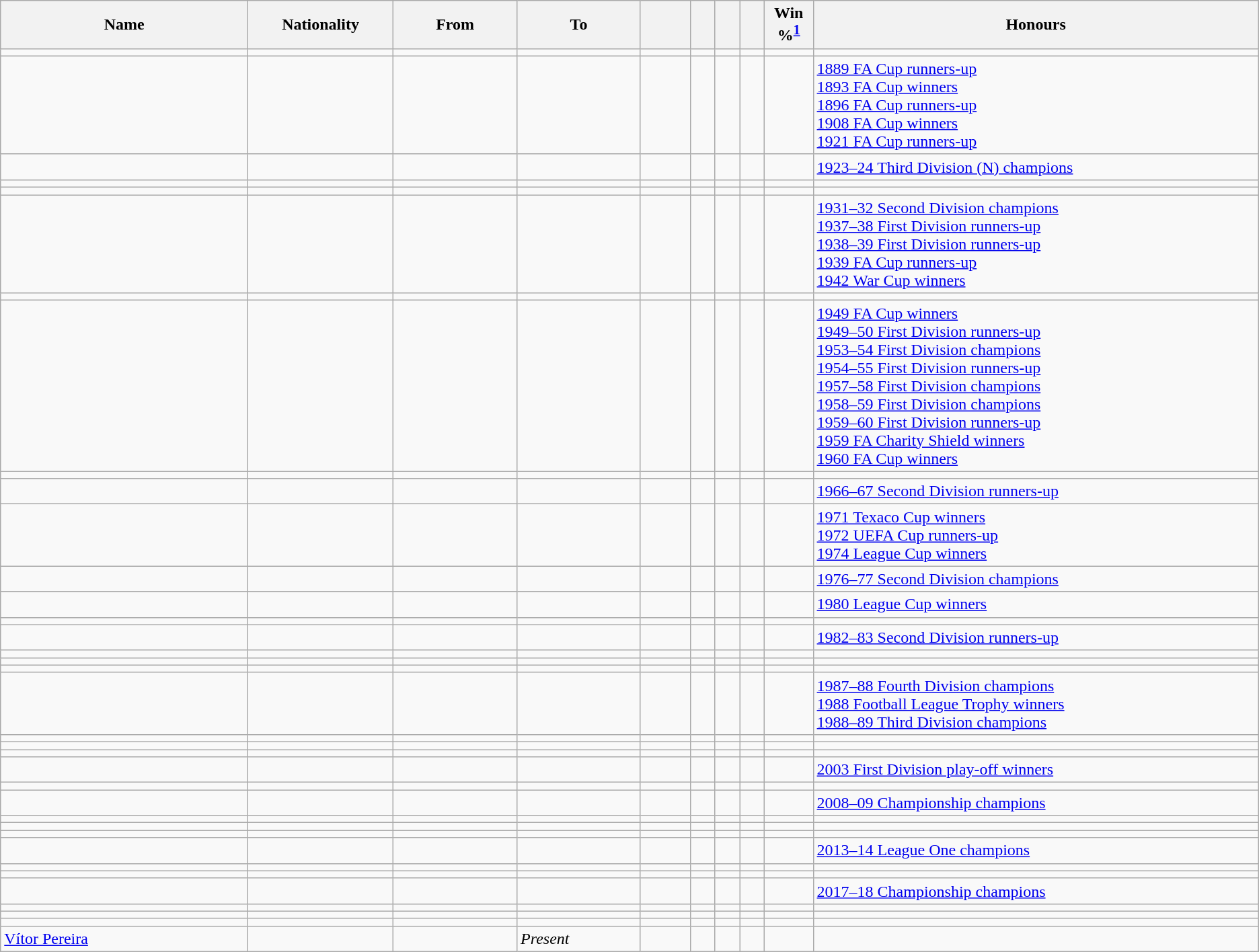<table class="wikitable sortable">
<tr>
<th width=10%>Name</th>
<th width=5%>Nationality</th>
<th width=5%>From</th>
<th width=5% class="unsortable">To</th>
<th width=2%></th>
<th width=1%></th>
<th width=1%></th>
<th width=1%></th>
<th width=1%>Win %<sup><a href='#'>1</a></sup></th>
<th width=18% class="unsortable">Honours</th>
</tr>
<tr>
<td></td>
<td></td>
<td></td>
<td></td>
<td align=center></td>
<td align=center></td>
<td align=center></td>
<td align=center></td>
<td align=center></td>
<td></td>
</tr>
<tr>
<td></td>
<td></td>
<td></td>
<td></td>
<td align=center></td>
<td align=center></td>
<td align=center></td>
<td align=center></td>
<td align=center></td>
<td><a href='#'>1889 FA Cup runners-up</a><br><a href='#'>1893 FA Cup winners</a><br><a href='#'>1896 FA Cup runners-up</a><br><a href='#'>1908 FA Cup winners</a><br><a href='#'>1921 FA Cup runners-up</a></td>
</tr>
<tr>
<td></td>
<td></td>
<td></td>
<td></td>
<td align=center></td>
<td align=center></td>
<td align=center></td>
<td align=center></td>
<td align=center></td>
<td><a href='#'>1923–24 Third Division (N) champions</a></td>
</tr>
<tr>
<td></td>
<td></td>
<td></td>
<td></td>
<td align=center></td>
<td align=center></td>
<td align=center></td>
<td align=center></td>
<td align=center></td>
<td></td>
</tr>
<tr>
<td></td>
<td></td>
<td></td>
<td></td>
<td align=center></td>
<td align=center></td>
<td align=center></td>
<td align=center></td>
<td align=center></td>
<td></td>
</tr>
<tr>
<td></td>
<td></td>
<td></td>
<td></td>
<td align=center></td>
<td align=center></td>
<td align=center></td>
<td align=center></td>
<td align=center></td>
<td><a href='#'>1931–32 Second Division champions</a><br><a href='#'>1937–38 First Division runners-up</a><br><a href='#'>1938–39 First Division runners-up</a><br><a href='#'>1939 FA Cup runners-up</a><br><a href='#'>1942 War Cup winners</a></td>
</tr>
<tr>
<td></td>
<td></td>
<td></td>
<td></td>
<td align=center></td>
<td align=center></td>
<td align=center></td>
<td align=center></td>
<td align=center></td>
<td></td>
</tr>
<tr>
<td></td>
<td></td>
<td></td>
<td></td>
<td align=center></td>
<td align=center></td>
<td align=center></td>
<td align=center></td>
<td align=center></td>
<td><a href='#'>1949 FA Cup winners</a><br><a href='#'>1949–50 First Division runners-up</a><br><a href='#'>1953–54 First Division champions</a><br><a href='#'>1954–55 First Division runners-up</a><br><a href='#'>1957–58 First Division champions</a><br><a href='#'>1958–59 First Division champions</a><br><a href='#'>1959–60 First Division runners-up</a><br><a href='#'>1959 FA Charity Shield winners</a><br><a href='#'>1960 FA Cup winners</a></td>
</tr>
<tr>
<td></td>
<td></td>
<td></td>
<td></td>
<td align=center></td>
<td align=center></td>
<td align=center></td>
<td align=center></td>
<td align=center></td>
<td></td>
</tr>
<tr>
<td></td>
<td></td>
<td></td>
<td></td>
<td align=center></td>
<td align=center></td>
<td align=center></td>
<td align=center></td>
<td align=center></td>
<td><a href='#'>1966–67 Second Division runners-up</a></td>
</tr>
<tr>
<td></td>
<td></td>
<td></td>
<td></td>
<td align=center></td>
<td align=center></td>
<td align=center></td>
<td align=center></td>
<td align=center></td>
<td><a href='#'>1971 Texaco Cup winners</a><br><a href='#'>1972 UEFA Cup runners-up</a><br><a href='#'>1974 League Cup winners</a></td>
</tr>
<tr>
<td></td>
<td></td>
<td></td>
<td></td>
<td align=center></td>
<td align=center></td>
<td align=center></td>
<td align=center></td>
<td align=center></td>
<td><a href='#'>1976–77 Second Division champions</a></td>
</tr>
<tr>
<td></td>
<td></td>
<td></td>
<td></td>
<td align=center></td>
<td align=center></td>
<td align=center></td>
<td align=center></td>
<td align=center></td>
<td><a href='#'>1980 League Cup winners</a></td>
</tr>
<tr>
<td></td>
<td></td>
<td></td>
<td></td>
<td align=center></td>
<td align=center></td>
<td align=center></td>
<td align=center></td>
<td align=center></td>
<td></td>
</tr>
<tr>
<td></td>
<td></td>
<td></td>
<td></td>
<td align=center></td>
<td align=center></td>
<td align=center></td>
<td align=center></td>
<td align=center></td>
<td><a href='#'>1982–83 Second Division runners-up</a></td>
</tr>
<tr>
<td></td>
<td></td>
<td></td>
<td></td>
<td align=center></td>
<td align=center></td>
<td align=center></td>
<td align=center></td>
<td align=center></td>
<td></td>
</tr>
<tr>
<td></td>
<td></td>
<td></td>
<td></td>
<td align=center></td>
<td align=center></td>
<td align=center></td>
<td align=center></td>
<td align=center></td>
<td></td>
</tr>
<tr>
<td></td>
<td></td>
<td></td>
<td></td>
<td align=center></td>
<td align=center></td>
<td align=center></td>
<td align=center></td>
<td align=center></td>
<td></td>
</tr>
<tr>
<td></td>
<td></td>
<td></td>
<td></td>
<td align=center></td>
<td align=center></td>
<td align=center></td>
<td align=center></td>
<td align=center></td>
<td><a href='#'>1987–88 Fourth Division champions</a><br><a href='#'>1988 Football League Trophy winners</a><br><a href='#'>1988–89 Third Division champions</a></td>
</tr>
<tr>
<td></td>
<td></td>
<td></td>
<td></td>
<td align=center></td>
<td align=center></td>
<td align=center></td>
<td align=center></td>
<td align=center></td>
<td></td>
</tr>
<tr>
<td></td>
<td></td>
<td></td>
<td></td>
<td align=center></td>
<td align=center></td>
<td align=center></td>
<td align=center></td>
<td align=center></td>
<td></td>
</tr>
<tr>
<td></td>
<td></td>
<td></td>
<td></td>
<td align=center></td>
<td align=center></td>
<td align=center></td>
<td align=center></td>
<td align=center></td>
<td></td>
</tr>
<tr>
<td></td>
<td></td>
<td></td>
<td></td>
<td align=center></td>
<td align=center></td>
<td align=center></td>
<td align=center></td>
<td align=center></td>
<td><a href='#'>2003 First Division play-off winners</a></td>
</tr>
<tr>
<td></td>
<td></td>
<td></td>
<td></td>
<td align=center></td>
<td align=center></td>
<td align=center></td>
<td align=center></td>
<td align=center></td>
<td></td>
</tr>
<tr>
<td></td>
<td></td>
<td></td>
<td></td>
<td align=center></td>
<td align=center></td>
<td align=center></td>
<td align=center></td>
<td align=center></td>
<td><a href='#'>2008–09 Championship champions</a></td>
</tr>
<tr>
<td></td>
<td></td>
<td></td>
<td></td>
<td align=center></td>
<td align=center></td>
<td align=center></td>
<td align=center></td>
<td align=center></td>
<td></td>
</tr>
<tr>
<td></td>
<td></td>
<td></td>
<td></td>
<td align=center></td>
<td align=center></td>
<td align=center></td>
<td align=center></td>
<td align=center></td>
<td></td>
</tr>
<tr>
<td></td>
<td></td>
<td></td>
<td></td>
<td align=center></td>
<td align=center></td>
<td align=center></td>
<td align=center></td>
<td align=center></td>
<td></td>
</tr>
<tr>
<td></td>
<td></td>
<td></td>
<td></td>
<td align=center></td>
<td align=center></td>
<td align=center></td>
<td align=center></td>
<td align=center></td>
<td><a href='#'>2013–14 League One champions</a></td>
</tr>
<tr>
<td></td>
<td></td>
<td></td>
<td></td>
<td align=center></td>
<td align=center></td>
<td align=center></td>
<td align=center></td>
<td align=center></td>
<td></td>
</tr>
<tr>
<td></td>
<td></td>
<td></td>
<td></td>
<td align=center></td>
<td align=center></td>
<td align=center></td>
<td align=center></td>
<td align=center></td>
<td></td>
</tr>
<tr>
<td></td>
<td></td>
<td></td>
<td></td>
<td align=center></td>
<td align=center></td>
<td align=center></td>
<td align=center></td>
<td align=center></td>
<td><a href='#'>2017–18 Championship champions</a></td>
</tr>
<tr>
<td></td>
<td></td>
<td></td>
<td></td>
<td align=center></td>
<td align=center></td>
<td align=center></td>
<td align=center></td>
<td align=center></td>
<td></td>
</tr>
<tr>
<td></td>
<td></td>
<td></td>
<td></td>
<td align=center></td>
<td align=center></td>
<td align=center></td>
<td align=center></td>
<td align=center></td>
<td></td>
</tr>
<tr>
<td></td>
<td></td>
<td></td>
<td></td>
<td align=center></td>
<td align=center></td>
<td align=center></td>
<td align=center></td>
<td align=center></td>
<td></td>
</tr>
<tr>
<td><a href='#'>Vítor Pereira</a></td>
<td></td>
<td></td>
<td><em>Present</em></td>
<td align=center></td>
<td align=center></td>
<td align=center></td>
<td align=center></td>
<td align=center></td>
<td></td>
</tr>
</table>
